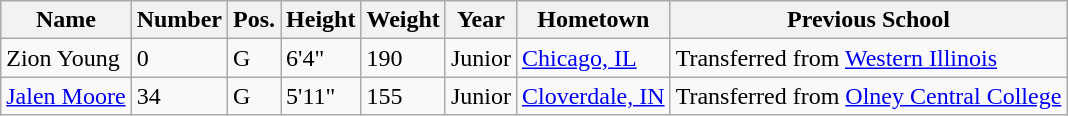<table class="wikitable sortable" border="1">
<tr>
<th>Name</th>
<th>Number</th>
<th>Pos.</th>
<th>Height</th>
<th>Weight</th>
<th>Year</th>
<th>Hometown</th>
<th class="unsortable">Previous School</th>
</tr>
<tr>
<td>Zion Young</td>
<td>0</td>
<td>G</td>
<td>6'4"</td>
<td>190</td>
<td>Junior</td>
<td><a href='#'>Chicago, IL</a></td>
<td>Transferred from <a href='#'>Western Illinois</a></td>
</tr>
<tr>
<td><a href='#'>Jalen Moore</a></td>
<td>34</td>
<td>G</td>
<td>5'11"</td>
<td>155</td>
<td>Junior</td>
<td><a href='#'>Cloverdale, IN</a></td>
<td>Transferred from <a href='#'>Olney Central College</a></td>
</tr>
</table>
